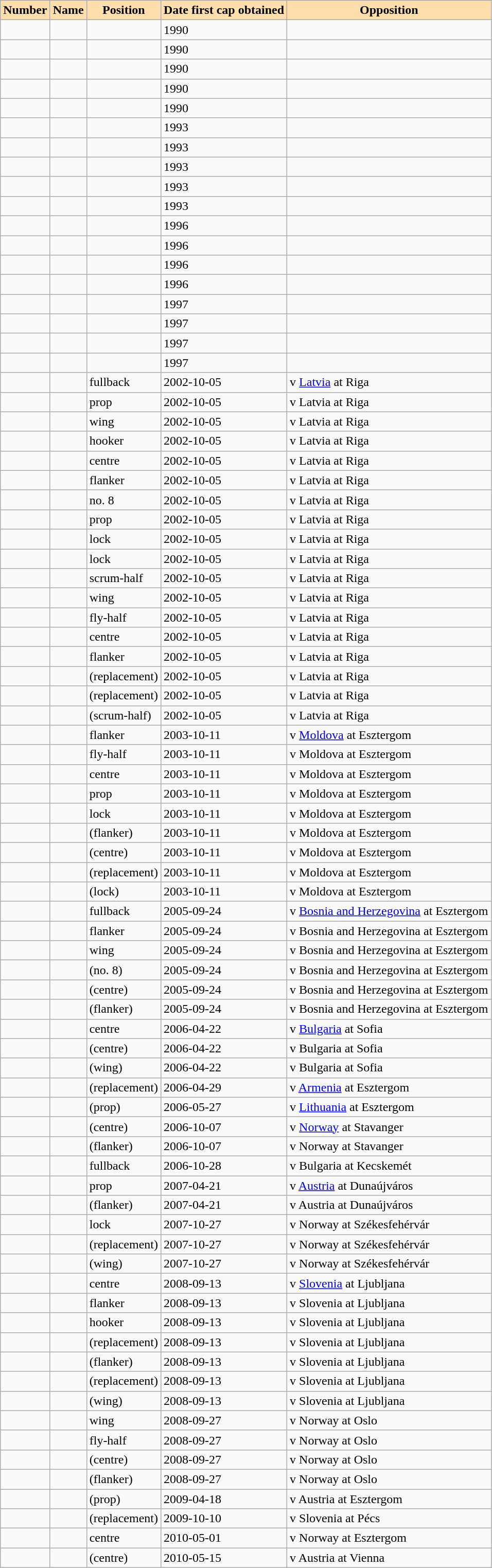<table class="wikitable sortable">
<tr>
<th style="background:#ffdead;">Number</th>
<th style="background:#ffdead;">Name</th>
<th style="background:#ffdead;">Position</th>
<th style="background:#ffdead;">Date first cap obtained</th>
<th style="background:#ffdead;">Opposition</th>
</tr>
<tr>
<td></td>
<td></td>
<td></td>
<td>1990</td>
<td></td>
</tr>
<tr>
<td></td>
<td></td>
<td></td>
<td>1990</td>
<td></td>
</tr>
<tr>
<td></td>
<td></td>
<td></td>
<td>1990</td>
<td></td>
</tr>
<tr>
<td></td>
<td></td>
<td></td>
<td>1990</td>
<td></td>
</tr>
<tr>
<td></td>
<td></td>
<td></td>
<td>1990</td>
<td></td>
</tr>
<tr>
<td></td>
<td></td>
<td></td>
<td>1993</td>
<td></td>
</tr>
<tr>
<td></td>
<td></td>
<td></td>
<td>1993</td>
<td></td>
</tr>
<tr>
<td></td>
<td></td>
<td></td>
<td>1993</td>
<td></td>
</tr>
<tr>
<td></td>
<td></td>
<td></td>
<td>1993</td>
<td></td>
</tr>
<tr>
<td></td>
<td></td>
<td></td>
<td>1993</td>
<td></td>
</tr>
<tr>
<td></td>
<td></td>
<td></td>
<td>1996</td>
<td></td>
</tr>
<tr>
<td></td>
<td></td>
<td></td>
<td>1996</td>
<td></td>
</tr>
<tr>
<td></td>
<td></td>
<td></td>
<td>1996</td>
<td></td>
</tr>
<tr>
<td></td>
<td></td>
<td></td>
<td>1996</td>
<td></td>
</tr>
<tr>
<td></td>
<td></td>
<td></td>
<td>1997</td>
<td></td>
</tr>
<tr>
<td></td>
<td></td>
<td></td>
<td>1997</td>
<td></td>
</tr>
<tr>
<td></td>
<td></td>
<td></td>
<td>1997</td>
<td></td>
</tr>
<tr>
<td></td>
<td></td>
<td></td>
<td>1997</td>
<td></td>
</tr>
<tr>
<td></td>
<td></td>
<td>fullback</td>
<td>2002-10-05</td>
<td>v <a href='#'>Latvia</a> at Riga</td>
</tr>
<tr>
<td></td>
<td></td>
<td>prop</td>
<td>2002-10-05</td>
<td>v Latvia at Riga</td>
</tr>
<tr>
<td></td>
<td></td>
<td>wing</td>
<td>2002-10-05</td>
<td>v Latvia at Riga</td>
</tr>
<tr>
<td></td>
<td></td>
<td>hooker</td>
<td>2002-10-05</td>
<td>v Latvia at Riga</td>
</tr>
<tr>
<td></td>
<td></td>
<td>centre</td>
<td>2002-10-05</td>
<td>v Latvia at Riga</td>
</tr>
<tr>
<td></td>
<td></td>
<td>flanker</td>
<td>2002-10-05</td>
<td>v Latvia at Riga</td>
</tr>
<tr>
<td></td>
<td></td>
<td>no. 8</td>
<td>2002-10-05</td>
<td>v Latvia at Riga</td>
</tr>
<tr>
<td></td>
<td></td>
<td>prop</td>
<td>2002-10-05</td>
<td>v Latvia at Riga</td>
</tr>
<tr>
<td></td>
<td></td>
<td>lock</td>
<td>2002-10-05</td>
<td>v Latvia at Riga</td>
</tr>
<tr>
<td></td>
<td></td>
<td>lock</td>
<td>2002-10-05</td>
<td>v Latvia at Riga</td>
</tr>
<tr>
<td></td>
<td></td>
<td>scrum-half</td>
<td>2002-10-05</td>
<td>v Latvia at Riga</td>
</tr>
<tr>
<td></td>
<td></td>
<td>wing</td>
<td>2002-10-05</td>
<td>v Latvia at Riga</td>
</tr>
<tr>
<td></td>
<td></td>
<td>fly-half</td>
<td>2002-10-05</td>
<td>v Latvia at Riga</td>
</tr>
<tr>
<td></td>
<td></td>
<td>centre</td>
<td>2002-10-05</td>
<td>v Latvia at Riga</td>
</tr>
<tr>
<td></td>
<td></td>
<td>flanker</td>
<td>2002-10-05</td>
<td>v Latvia at Riga</td>
</tr>
<tr>
<td></td>
<td></td>
<td>(replacement)</td>
<td>2002-10-05</td>
<td>v Latvia at Riga</td>
</tr>
<tr>
<td></td>
<td></td>
<td>(replacement)</td>
<td>2002-10-05</td>
<td>v Latvia at Riga</td>
</tr>
<tr>
<td></td>
<td></td>
<td>(scrum-half)</td>
<td>2002-10-05</td>
<td>v Latvia at Riga</td>
</tr>
<tr>
<td></td>
<td></td>
<td>flanker</td>
<td>2003-10-11</td>
<td>v <a href='#'>Moldova</a> at Esztergom</td>
</tr>
<tr>
<td></td>
<td></td>
<td>fly-half</td>
<td>2003-10-11</td>
<td>v Moldova at Esztergom</td>
</tr>
<tr>
<td></td>
<td></td>
<td>centre</td>
<td>2003-10-11</td>
<td>v Moldova at Esztergom</td>
</tr>
<tr>
<td></td>
<td></td>
<td>prop</td>
<td>2003-10-11</td>
<td>v Moldova at Esztergom</td>
</tr>
<tr>
<td></td>
<td></td>
<td>lock</td>
<td>2003-10-11</td>
<td>v Moldova at Esztergom</td>
</tr>
<tr>
<td></td>
<td></td>
<td>(flanker)</td>
<td>2003-10-11</td>
<td>v Moldova at Esztergom</td>
</tr>
<tr>
<td></td>
<td></td>
<td>(centre)</td>
<td>2003-10-11</td>
<td>v Moldova at Esztergom</td>
</tr>
<tr>
<td></td>
<td></td>
<td>(replacement)</td>
<td>2003-10-11</td>
<td>v Moldova at Esztergom</td>
</tr>
<tr>
<td></td>
<td></td>
<td>(lock)</td>
<td>2003-10-11</td>
<td>v Moldova at Esztergom</td>
</tr>
<tr>
<td></td>
<td></td>
<td>fullback</td>
<td>2005-09-24</td>
<td>v <a href='#'>Bosnia and Herzegovina</a> at Esztergom</td>
</tr>
<tr>
<td></td>
<td></td>
<td>flanker</td>
<td>2005-09-24</td>
<td>v Bosnia and Herzegovina at Esztergom</td>
</tr>
<tr>
<td></td>
<td></td>
<td>wing</td>
<td>2005-09-24</td>
<td>v Bosnia and Herzegovina at Esztergom</td>
</tr>
<tr>
<td></td>
<td></td>
<td>(no. 8)</td>
<td>2005-09-24</td>
<td>v Bosnia and Herzegovina at Esztergom</td>
</tr>
<tr>
<td></td>
<td></td>
<td>(centre)</td>
<td>2005-09-24</td>
<td>v Bosnia and Herzegovina at Esztergom</td>
</tr>
<tr>
<td></td>
<td></td>
<td>(flanker)</td>
<td>2005-09-24</td>
<td>v Bosnia and Herzegovina at Esztergom</td>
</tr>
<tr>
<td></td>
<td></td>
<td>centre</td>
<td>2006-04-22</td>
<td>v <a href='#'>Bulgaria</a> at Sofia</td>
</tr>
<tr>
<td></td>
<td></td>
<td>(centre)</td>
<td>2006-04-22</td>
<td>v Bulgaria at Sofia</td>
</tr>
<tr>
<td></td>
<td></td>
<td>(wing)</td>
<td>2006-04-22</td>
<td>v Bulgaria at Sofia</td>
</tr>
<tr>
<td></td>
<td></td>
<td>(replacement)</td>
<td>2006-04-29</td>
<td>v <a href='#'>Armenia</a> at Esztergom</td>
</tr>
<tr>
<td></td>
<td></td>
<td>(prop)</td>
<td>2006-05-27</td>
<td>v <a href='#'>Lithuania</a> at Esztergom</td>
</tr>
<tr>
<td></td>
<td></td>
<td>(centre)</td>
<td>2006-10-07</td>
<td>v <a href='#'>Norway</a> at Stavanger</td>
</tr>
<tr>
<td></td>
<td></td>
<td>(flanker)</td>
<td>2006-10-07</td>
<td>v Norway at Stavanger</td>
</tr>
<tr>
<td></td>
<td></td>
<td>fullback</td>
<td>2006-10-28</td>
<td>v Bulgaria at Kecskemét</td>
</tr>
<tr>
<td></td>
<td></td>
<td>prop</td>
<td>2007-04-21</td>
<td>v <a href='#'>Austria</a> at Dunaújváros</td>
</tr>
<tr>
<td></td>
<td></td>
<td>(flanker)</td>
<td>2007-04-21</td>
<td>v Austria at Dunaújváros</td>
</tr>
<tr>
<td></td>
<td></td>
<td>lock</td>
<td>2007-10-27</td>
<td>v Norway at Székesfehérvár</td>
</tr>
<tr>
<td></td>
<td></td>
<td>(replacement)</td>
<td>2007-10-27</td>
<td>v Norway at Székesfehérvár</td>
</tr>
<tr>
<td></td>
<td></td>
<td>(wing)</td>
<td>2007-10-27</td>
<td>v Norway at Székesfehérvár</td>
</tr>
<tr>
<td></td>
<td></td>
<td>centre</td>
<td>2008-09-13</td>
<td>v <a href='#'>Slovenia</a> at Ljubljana</td>
</tr>
<tr>
<td></td>
<td></td>
<td>flanker</td>
<td>2008-09-13</td>
<td>v Slovenia at Ljubljana</td>
</tr>
<tr>
<td></td>
<td></td>
<td>hooker</td>
<td>2008-09-13</td>
<td>v Slovenia at Ljubljana</td>
</tr>
<tr>
<td></td>
<td></td>
<td>(replacement)</td>
<td>2008-09-13</td>
<td>v Slovenia at Ljubljana</td>
</tr>
<tr>
<td></td>
<td></td>
<td>(flanker)</td>
<td>2008-09-13</td>
<td>v Slovenia at Ljubljana</td>
</tr>
<tr>
<td></td>
<td></td>
<td>(replacement)</td>
<td>2008-09-13</td>
<td>v Slovenia at Ljubljana</td>
</tr>
<tr>
<td></td>
<td></td>
<td>(wing)</td>
<td>2008-09-13</td>
<td>v Slovenia at Ljubljana</td>
</tr>
<tr>
<td></td>
<td></td>
<td>wing</td>
<td>2008-09-27</td>
<td>v Norway at Oslo</td>
</tr>
<tr>
<td></td>
<td></td>
<td>fly-half</td>
<td>2008-09-27</td>
<td>v Norway at Oslo</td>
</tr>
<tr>
<td></td>
<td></td>
<td>(centre)</td>
<td>2008-09-27</td>
<td>v Norway at Oslo</td>
</tr>
<tr>
<td></td>
<td></td>
<td>(flanker)</td>
<td>2008-09-27</td>
<td>v Norway at Oslo</td>
</tr>
<tr>
<td></td>
<td></td>
<td>(prop)</td>
<td>2009-04-18</td>
<td>v Austria at Esztergom</td>
</tr>
<tr>
<td></td>
<td></td>
<td>(replacement)</td>
<td>2009-10-10</td>
<td>v Slovenia at Pécs</td>
</tr>
<tr>
<td></td>
<td></td>
<td>centre</td>
<td>2010-05-01</td>
<td>v Norway at Esztergom</td>
</tr>
<tr>
<td></td>
<td></td>
<td>(centre)</td>
<td>2010-05-15</td>
<td>v Austria at Vienna</td>
</tr>
</table>
